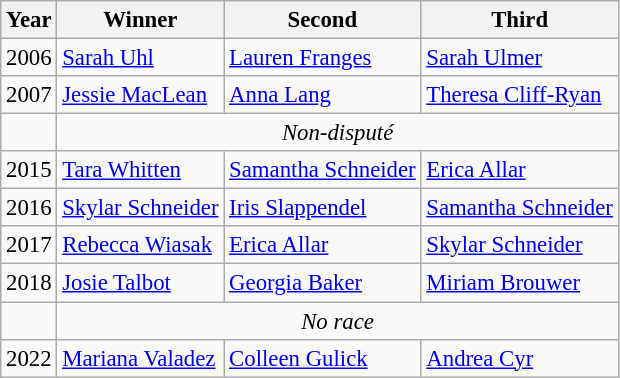<table class="wikitable sortable" style="font-size:95%">
<tr>
<th>Year</th>
<th>Winner</th>
<th>Second</th>
<th>Third</th>
</tr>
<tr>
<td>2006</td>
<td> <a href='#'>Sarah Uhl</a></td>
<td> <a href='#'>Lauren Franges</a></td>
<td> <a href='#'>Sarah Ulmer</a></td>
</tr>
<tr>
<td>2007</td>
<td> <a href='#'>Jessie MacLean</a></td>
<td> <a href='#'>Anna Lang</a></td>
<td> <a href='#'>Theresa Cliff-Ryan</a></td>
</tr>
<tr>
<td></td>
<td colspan=3; align=center><em>Non-disputé</em></td>
</tr>
<tr>
<td>2015</td>
<td> <a href='#'>Tara Whitten</a></td>
<td> <a href='#'>Samantha Schneider</a></td>
<td> <a href='#'>Erica Allar</a></td>
</tr>
<tr>
<td>2016</td>
<td> <a href='#'>Skylar Schneider</a></td>
<td> <a href='#'>Iris Slappendel</a></td>
<td> <a href='#'>Samantha Schneider</a></td>
</tr>
<tr>
<td>2017</td>
<td> <a href='#'>Rebecca Wiasak</a></td>
<td> <a href='#'>Erica Allar</a></td>
<td> <a href='#'>Skylar Schneider</a></td>
</tr>
<tr>
<td>2018</td>
<td> <a href='#'>Josie Talbot</a></td>
<td> <a href='#'>Georgia Baker</a></td>
<td> <a href='#'>Miriam Brouwer</a></td>
</tr>
<tr>
<td></td>
<td colspan=3; align=center><em>No race</em></td>
</tr>
<tr>
<td>2022</td>
<td> <a href='#'>Mariana Valadez</a></td>
<td> <a href='#'>Colleen Gulick</a></td>
<td> <a href='#'>Andrea Cyr</a></td>
</tr>
</table>
